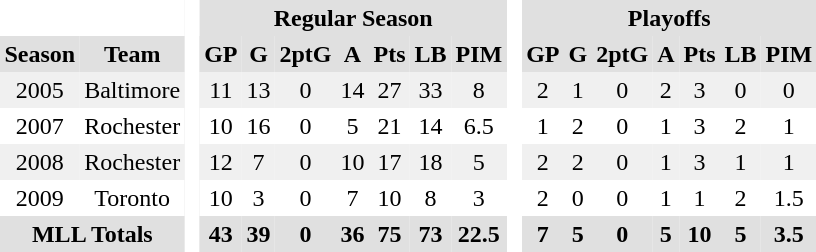<table BORDER="0" CELLPADDING="3" CELLSPACING="0">
<tr ALIGN="center" bgcolor="#e0e0e0">
<th colspan="2" bgcolor="#ffffff"> </th>
<th rowspan="99" bgcolor="#ffffff"> </th>
<th colspan="7">Regular Season</th>
<th rowspan="99" bgcolor="#ffffff"> </th>
<th colspan="7">Playoffs</th>
</tr>
<tr ALIGN="center" bgcolor="#e0e0e0">
<th>Season</th>
<th>Team</th>
<th>GP</th>
<th>G</th>
<th>2ptG</th>
<th>A</th>
<th>Pts</th>
<th>LB</th>
<th>PIM</th>
<th>GP</th>
<th>G</th>
<th>2ptG</th>
<th>A</th>
<th>Pts</th>
<th>LB</th>
<th>PIM</th>
</tr>
<tr ALIGN="center" bgcolor="#f0f0f0">
<td>2005</td>
<td>Baltimore</td>
<td>11</td>
<td>13</td>
<td>0</td>
<td>14</td>
<td>27</td>
<td>33</td>
<td>8</td>
<td>2</td>
<td>1</td>
<td>0</td>
<td>2</td>
<td>3</td>
<td>0</td>
<td>0</td>
</tr>
<tr ALIGN="center">
<td>2007</td>
<td>Rochester</td>
<td>10</td>
<td>16</td>
<td>0</td>
<td>5</td>
<td>21</td>
<td>14</td>
<td>6.5</td>
<td>1</td>
<td>2</td>
<td>0</td>
<td>1</td>
<td>3</td>
<td>2</td>
<td>1</td>
</tr>
<tr ALIGN="center" bgcolor="#f0f0f0">
<td>2008</td>
<td>Rochester</td>
<td>12</td>
<td>7</td>
<td>0</td>
<td>10</td>
<td>17</td>
<td>18</td>
<td>5</td>
<td>2</td>
<td>2</td>
<td>0</td>
<td>1</td>
<td>3</td>
<td>1</td>
<td>1</td>
</tr>
<tr ALIGN="center">
<td>2009</td>
<td>Toronto</td>
<td>10</td>
<td>3</td>
<td>0</td>
<td>7</td>
<td>10</td>
<td>8</td>
<td>3</td>
<td>2</td>
<td>0</td>
<td>0</td>
<td>1</td>
<td>1</td>
<td>2</td>
<td>1.5</td>
</tr>
<tr ALIGN="center" bgcolor="#e0e0e0">
<th colspan="2">MLL Totals</th>
<th>43</th>
<th>39</th>
<th>0</th>
<th>36</th>
<th>75</th>
<th>73</th>
<th>22.5</th>
<th>7</th>
<th>5</th>
<th>0</th>
<th>5</th>
<th>10</th>
<th>5</th>
<th>3.5</th>
</tr>
</table>
